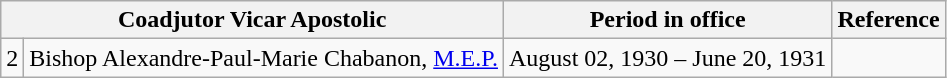<table class="wikitable">
<tr>
<th colspan="2">Coadjutor Vicar Apostolic</th>
<th>Period in office</th>
<th>Reference</th>
</tr>
<tr>
<td>2</td>
<td>Bishop Alexandre-Paul-Marie Chabanon, <a href='#'>M.E.P.</a></td>
<td>August 02, 1930 – June 20, 1931</td>
<td></td>
</tr>
</table>
